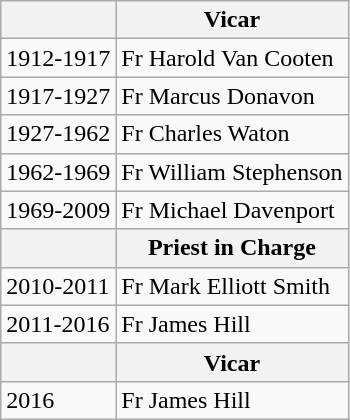<table class="wikitable">
<tr>
<th></th>
<th>Vicar</th>
</tr>
<tr>
<td>1912-1917</td>
<td>Fr Harold Van Cooten</td>
</tr>
<tr>
<td>1917-1927</td>
<td>Fr Marcus Donavon</td>
</tr>
<tr>
<td>1927-1962</td>
<td>Fr Charles Waton</td>
</tr>
<tr>
<td>1962-1969</td>
<td>Fr William Stephenson</td>
</tr>
<tr>
<td>1969-2009</td>
<td>Fr Michael Davenport</td>
</tr>
<tr>
<th></th>
<th>Priest in Charge</th>
</tr>
<tr>
<td>2010-2011</td>
<td>Fr Mark Elliott Smith</td>
</tr>
<tr>
<td>2011-2016</td>
<td>Fr James Hill</td>
</tr>
<tr>
<th></th>
<th>Vicar</th>
</tr>
<tr>
<td>2016</td>
<td>Fr James Hill</td>
</tr>
</table>
